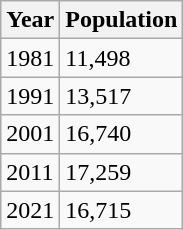<table class=wikitable>
<tr>
<th>Year</th>
<th>Population</th>
</tr>
<tr>
<td>1981</td>
<td>11,498</td>
</tr>
<tr>
<td>1991</td>
<td>13,517</td>
</tr>
<tr>
<td>2001</td>
<td>16,740</td>
</tr>
<tr>
<td>2011</td>
<td>17,259</td>
</tr>
<tr>
<td>2021</td>
<td>16,715</td>
</tr>
</table>
